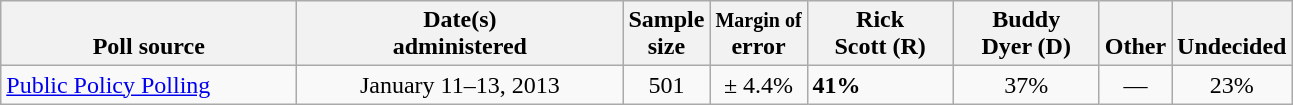<table class="wikitable">
<tr valign= bottom>
<th style="width:190px;">Poll source</th>
<th style="width:210px;">Date(s)<br>administered</th>
<th class=small>Sample<br>size</th>
<th><small>Margin of</small><br>error</th>
<th style="width:90px;">Rick<br>Scott (R)</th>
<th style="width:90px;">Buddy<br>Dyer (D)</th>
<th>Other</th>
<th>Undecided</th>
</tr>
<tr>
<td><a href='#'>Public Policy Polling</a></td>
<td align=center>January 11–13, 2013</td>
<td align=center>501</td>
<td align=center>± 4.4%</td>
<td><strong>41%</strong></td>
<td align=center>37%</td>
<td align=center>—</td>
<td align=center>23%</td>
</tr>
</table>
